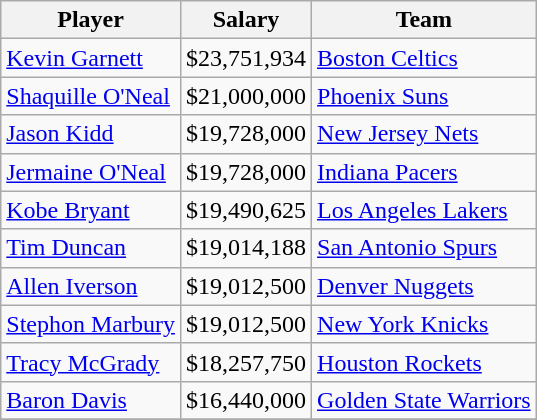<table class="wikitable">
<tr>
<th>Player</th>
<th>Salary</th>
<th>Team</th>
</tr>
<tr>
<td><a href='#'>Kevin Garnett</a></td>
<td>$23,751,934</td>
<td><a href='#'>Boston Celtics</a></td>
</tr>
<tr>
<td><a href='#'>Shaquille O'Neal</a></td>
<td>$21,000,000</td>
<td><a href='#'>Phoenix Suns</a></td>
</tr>
<tr>
<td><a href='#'>Jason Kidd</a></td>
<td>$19,728,000</td>
<td><a href='#'>New Jersey Nets</a></td>
</tr>
<tr>
<td><a href='#'>Jermaine O'Neal</a></td>
<td>$19,728,000</td>
<td><a href='#'>Indiana Pacers</a></td>
</tr>
<tr>
<td><a href='#'>Kobe Bryant</a></td>
<td>$19,490,625</td>
<td><a href='#'>Los Angeles Lakers</a></td>
</tr>
<tr>
<td><a href='#'>Tim Duncan</a></td>
<td>$19,014,188</td>
<td><a href='#'>San Antonio Spurs</a></td>
</tr>
<tr>
<td><a href='#'>Allen Iverson</a></td>
<td>$19,012,500</td>
<td><a href='#'>Denver Nuggets</a></td>
</tr>
<tr>
<td><a href='#'>Stephon Marbury</a></td>
<td>$19,012,500</td>
<td><a href='#'>New York Knicks</a></td>
</tr>
<tr>
<td><a href='#'>Tracy McGrady</a></td>
<td>$18,257,750</td>
<td><a href='#'>Houston Rockets</a></td>
</tr>
<tr>
<td><a href='#'>Baron Davis</a></td>
<td>$16,440,000</td>
<td><a href='#'>Golden State Warriors</a></td>
</tr>
<tr>
</tr>
</table>
